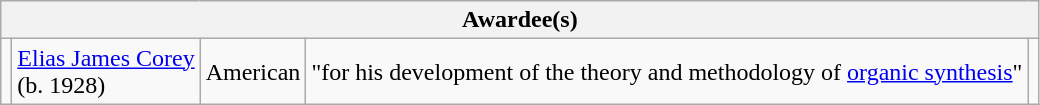<table class="wikitable">
<tr>
<th colspan="5">Awardee(s)</th>
</tr>
<tr>
<td></td>
<td><a href='#'>Elias James Corey</a><br>(b. 1928)</td>
<td> American</td>
<td>"for his development of the theory and methodology of <a href='#'>organic synthesis</a>"</td>
<td></td>
</tr>
</table>
